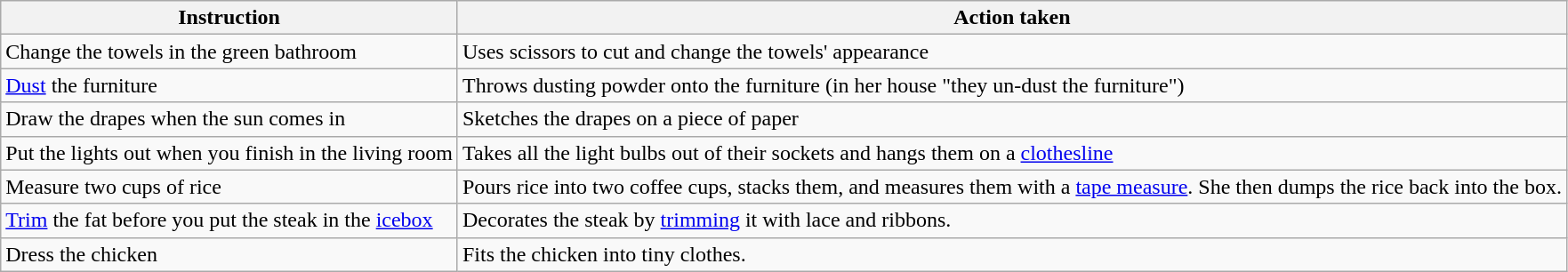<table class="wikitable">
<tr>
<th>Instruction</th>
<th>Action taken</th>
</tr>
<tr>
<td>Change the towels in the green bathroom</td>
<td>Uses scissors to cut and change the towels' appearance</td>
</tr>
<tr>
<td><a href='#'>Dust</a> the furniture</td>
<td>Throws dusting powder onto the furniture (in her house "they un-dust the furniture")</td>
</tr>
<tr>
<td>Draw the drapes when the sun comes in</td>
<td>Sketches the drapes on a piece of paper</td>
</tr>
<tr>
<td>Put the lights out when you finish in the living room</td>
<td>Takes all the light bulbs out of their sockets and hangs them on a <a href='#'>clothesline</a></td>
</tr>
<tr>
<td>Measure two cups of rice</td>
<td>Pours rice into two coffee cups, stacks them, and measures them with a <a href='#'>tape measure</a>. She then dumps the rice back into the box.</td>
</tr>
<tr>
<td><a href='#'>Trim</a> the fat before you put the steak in the <a href='#'>icebox</a></td>
<td>Decorates the steak by <a href='#'>trimming</a> it with lace and ribbons.</td>
</tr>
<tr>
<td>Dress the chicken</td>
<td>Fits the chicken into tiny clothes.</td>
</tr>
</table>
